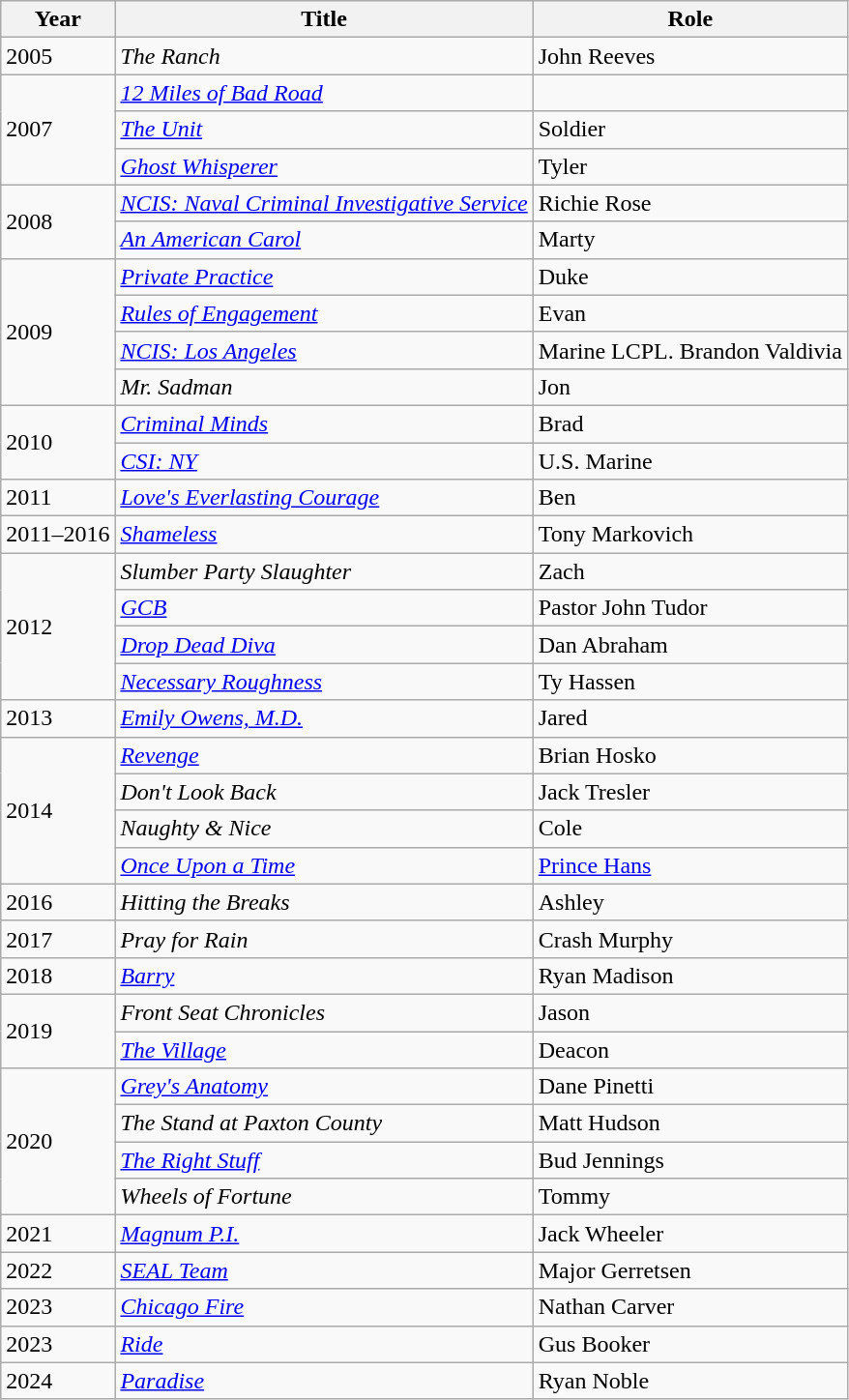<table class="wikitable">
<tr>
<th>Year</th>
<th>Title</th>
<th>Role</th>
</tr>
<tr>
<td>2005</td>
<td><em>The Ranch</em></td>
<td>John Reeves</td>
</tr>
<tr>
<td rowspan=3>2007</td>
<td><em><a href='#'>12 Miles of Bad Road</a></em></td>
<td></td>
</tr>
<tr>
<td><em><a href='#'>The Unit</a></em></td>
<td>Soldier</td>
</tr>
<tr>
<td><em><a href='#'>Ghost Whisperer</a></em></td>
<td>Tyler</td>
</tr>
<tr>
<td rowspan=2>2008</td>
<td><em><a href='#'>NCIS: Naval Criminal Investigative Service</a></em></td>
<td>Richie Rose</td>
</tr>
<tr>
<td><em><a href='#'>An American Carol</a></em></td>
<td>Marty</td>
</tr>
<tr>
<td rowspan=4>2009</td>
<td><em><a href='#'>Private Practice</a></em></td>
<td>Duke</td>
</tr>
<tr>
<td><em><a href='#'>Rules of Engagement</a></em></td>
<td>Evan</td>
</tr>
<tr>
<td><em><a href='#'>NCIS: Los Angeles</a></em></td>
<td>Marine LCPL. Brandon Valdivia</td>
</tr>
<tr>
<td><em>Mr. Sadman</em></td>
<td>Jon</td>
</tr>
<tr>
<td rowspan=2>2010</td>
<td><em><a href='#'>Criminal Minds</a></em></td>
<td>Brad</td>
</tr>
<tr>
<td><em><a href='#'>CSI: NY</a></em></td>
<td>U.S. Marine</td>
</tr>
<tr>
<td>2011</td>
<td><em><a href='#'>Love's Everlasting Courage</a></em></td>
<td>Ben</td>
</tr>
<tr>
<td>2011–2016</td>
<td><em><a href='#'>Shameless</a></em></td>
<td>Tony Markovich</td>
</tr>
<tr>
<td rowspan=4>2012</td>
<td><em>Slumber Party Slaughter</em></td>
<td>Zach</td>
</tr>
<tr>
<td><em><a href='#'>GCB</a></em></td>
<td>Pastor John Tudor</td>
</tr>
<tr>
<td><em><a href='#'>Drop Dead Diva</a></em></td>
<td>Dan Abraham</td>
</tr>
<tr>
<td><em><a href='#'>Necessary Roughness</a></em></td>
<td>Ty Hassen</td>
</tr>
<tr>
<td>2013</td>
<td><em><a href='#'>Emily Owens, M.D.</a></em></td>
<td>Jared</td>
</tr>
<tr>
<td rowspan=4>2014</td>
<td><em><a href='#'>Revenge</a></em></td>
<td>Brian Hosko</td>
</tr>
<tr>
<td><em>Don't Look Back</em></td>
<td>Jack Tresler</td>
</tr>
<tr>
<td><em>Naughty & Nice</em></td>
<td>Cole</td>
</tr>
<tr>
<td><em><a href='#'>Once Upon a Time</a></em></td>
<td><a href='#'>Prince Hans</a></td>
</tr>
<tr>
<td>2016</td>
<td><em>Hitting the Breaks</em></td>
<td>Ashley</td>
</tr>
<tr>
<td>2017</td>
<td><em>Pray for Rain</em></td>
<td>Crash Murphy</td>
</tr>
<tr>
<td>2018</td>
<td><em><a href='#'>Barry</a></em></td>
<td>Ryan Madison</td>
</tr>
<tr>
<td rowspan=2>2019</td>
<td><em>Front Seat Chronicles</em></td>
<td>Jason</td>
</tr>
<tr>
<td><em><a href='#'>The Village</a></em></td>
<td>Deacon</td>
</tr>
<tr>
<td rowspan=4>2020</td>
<td><em><a href='#'>Grey's Anatomy</a></em></td>
<td>Dane Pinetti</td>
</tr>
<tr>
<td><em>The Stand at Paxton County</em></td>
<td>Matt Hudson</td>
</tr>
<tr>
<td><em><a href='#'>The Right Stuff</a></em></td>
<td>Bud Jennings</td>
</tr>
<tr>
<td><em>Wheels of Fortune</em></td>
<td>Tommy</td>
</tr>
<tr>
<td>2021</td>
<td><em><a href='#'>Magnum P.I.</a></em></td>
<td>Jack Wheeler</td>
</tr>
<tr>
<td>2022</td>
<td><em><a href='#'>SEAL Team</a></em></td>
<td>Major Gerretsen</td>
</tr>
<tr>
<td>2023</td>
<td><em><a href='#'>Chicago Fire</a></em></td>
<td>Nathan Carver</td>
</tr>
<tr>
<td>2023</td>
<td><em><a href='#'>Ride</a></em></td>
<td>Gus Booker</td>
</tr>
<tr>
<td>2024</td>
<td><em><a href='#'>Paradise</a></em></td>
<td>Ryan Noble</td>
</tr>
</table>
